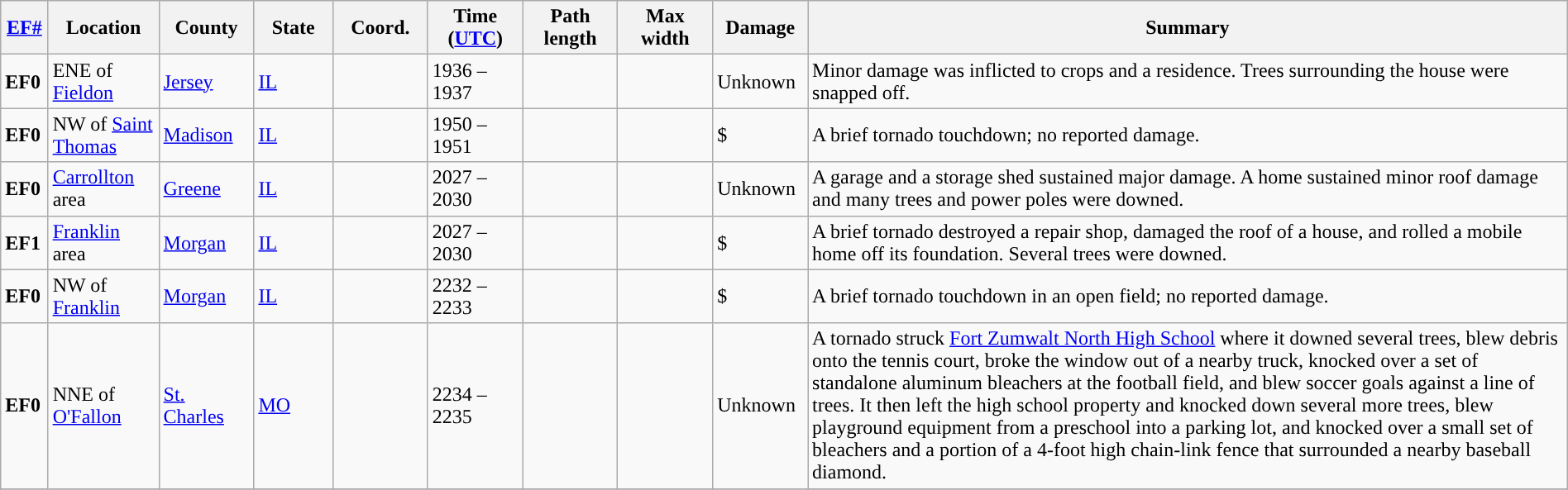<table class="wikitable sortable" style="width:100%;">
<tr>
<th scope="col" width="3%" align="center"><a href='#'>EF#</a></th>
<th scope="col" width="7%" align="center" class="unsortable">Location</th>
<th scope="col" width="6%" align="center" class="unsortable">County</th>
<th scope="col" width="5%" align="center">State</th>
<th scope="col" width="6%" align="center">Coord.</th>
<th scope="col" width="6%" align="center">Time (<a href='#'>UTC</a>)</th>
<th scope="col" width="6%" align="center">Path length</th>
<th scope="col" width="6%" align="center">Max width</th>
<th scope="col" width="6%" align="center">Damage</th>
<th scope="col" width="48%" class="unsortable" align="center">Summary</th>
</tr>
<tr>
<td><strong>EF0</strong></td>
<td>ENE of <a href='#'>Fieldon</a></td>
<td><a href='#'>Jersey</a></td>
<td><a href='#'>IL</a></td>
<td></td>
<td>1936 – 1937</td>
<td></td>
<td></td>
<td>Unknown</td>
<td>Minor damage was inflicted to crops and a residence. Trees surrounding the house were snapped off.</td>
</tr>
<tr>
<td><strong>EF0</strong></td>
<td>NW of <a href='#'>Saint Thomas</a></td>
<td><a href='#'>Madison</a></td>
<td><a href='#'>IL</a></td>
<td></td>
<td>1950 – 1951</td>
<td></td>
<td></td>
<td>$</td>
<td>A brief tornado touchdown; no reported damage.</td>
</tr>
<tr>
<td><strong>EF0</strong></td>
<td><a href='#'>Carrollton</a> area</td>
<td><a href='#'>Greene</a></td>
<td><a href='#'>IL</a></td>
<td></td>
<td>2027 – 2030</td>
<td></td>
<td></td>
<td>Unknown</td>
<td>A garage and a storage shed sustained major damage. A home sustained minor roof damage and many trees and power poles were downed.</td>
</tr>
<tr>
<td><strong>EF1</strong></td>
<td><a href='#'>Franklin</a> area</td>
<td><a href='#'>Morgan</a></td>
<td><a href='#'>IL</a></td>
<td></td>
<td>2027 – 2030</td>
<td></td>
<td></td>
<td>$</td>
<td>A brief tornado destroyed a repair shop, damaged the roof of a house, and rolled a mobile home off its foundation. Several trees were downed.</td>
</tr>
<tr>
<td><strong>EF0</strong></td>
<td>NW of <a href='#'>Franklin</a></td>
<td><a href='#'>Morgan</a></td>
<td><a href='#'>IL</a></td>
<td></td>
<td>2232 – 2233</td>
<td></td>
<td></td>
<td>$</td>
<td>A brief tornado touchdown in an open field; no reported damage.</td>
</tr>
<tr>
<td><strong>EF0</strong></td>
<td>NNE of <a href='#'>O'Fallon</a></td>
<td><a href='#'>St. Charles</a></td>
<td><a href='#'>MO</a></td>
<td></td>
<td>2234 – 2235</td>
<td></td>
<td></td>
<td>Unknown</td>
<td>A tornado struck <a href='#'>Fort Zumwalt North High School</a> where it downed several trees, blew debris onto the tennis court, broke the window out of a nearby truck, knocked over a set of standalone aluminum bleachers at the football field, and blew soccer goals against a line of trees. It then left the high school property and knocked down several more trees, blew playground equipment from a preschool into a parking lot, and knocked over a small set of bleachers and a portion of a 4-foot high chain-link fence that surrounded a nearby baseball diamond.</td>
</tr>
<tr>
</tr>
</table>
